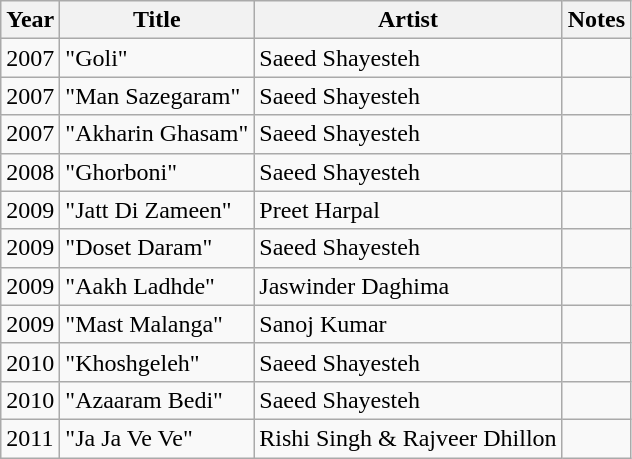<table class="wikitable sortable">
<tr>
<th>Year</th>
<th>Title</th>
<th>Artist</th>
<th class="unsortable">Notes</th>
</tr>
<tr>
<td>2007</td>
<td>"Goli"</td>
<td>Saeed Shayesteh</td>
<td></td>
</tr>
<tr>
<td>2007</td>
<td>"Man Sazegaram"</td>
<td>Saeed Shayesteh</td>
<td></td>
</tr>
<tr>
<td>2007</td>
<td>"Akharin Ghasam"</td>
<td>Saeed Shayesteh</td>
<td></td>
</tr>
<tr>
<td>2008</td>
<td>"Ghorboni"</td>
<td>Saeed Shayesteh</td>
<td></td>
</tr>
<tr>
<td>2009</td>
<td>"Jatt Di Zameen"</td>
<td>Preet Harpal</td>
<td></td>
</tr>
<tr>
<td>2009</td>
<td>"Doset Daram"</td>
<td>Saeed Shayesteh</td>
<td></td>
</tr>
<tr>
<td>2009</td>
<td>"Aakh Ladhde"</td>
<td>Jaswinder Daghima</td>
<td></td>
</tr>
<tr>
<td>2009</td>
<td>"Mast Malanga"</td>
<td>Sanoj Kumar</td>
<td></td>
</tr>
<tr>
<td>2010</td>
<td>"Khoshgeleh"</td>
<td>Saeed Shayesteh</td>
<td></td>
</tr>
<tr>
<td>2010</td>
<td>"Azaaram Bedi"</td>
<td>Saeed Shayesteh</td>
<td></td>
</tr>
<tr>
<td>2011</td>
<td>"Ja Ja Ve Ve"</td>
<td>Rishi Singh & Rajveer Dhillon</td>
<td></td>
</tr>
</table>
